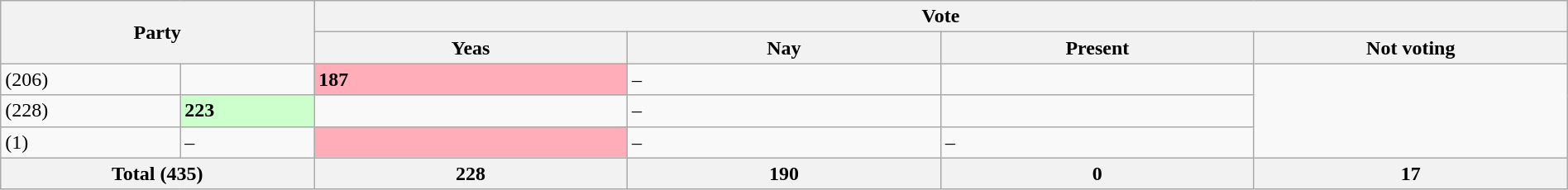<table class="wikitable mw-collapsible" style="width:100%">
<tr>
<th style="width:20%;" colspan="2" rowspan="2">Party</th>
<th colspan="4">Vote</th>
</tr>
<tr>
<th style="width:20%;">Yeas</th>
<th style="width:20%;">Nay</th>
<th style="width:20%;">Present</th>
<th style="width:20%;">Not voting</th>
</tr>
<tr>
<td> (206)</td>
<td></td>
<td style="background-color:#FFAEB9;"><strong>187</strong></td>
<td>–</td>
<td></td>
</tr>
<tr>
<td> (228)</td>
<td style="background-color:#CCFFCC;"><strong>223</strong></td>
<td></td>
<td>–</td>
<td></td>
</tr>
<tr>
<td> (1)</td>
<td>–</td>
<td style="background-color:#FFAEB9;"></td>
<td>–</td>
<td>–</td>
</tr>
<tr>
<th colspan="2">Total (435)</th>
<th>228</th>
<th>190</th>
<th>0</th>
<th>17</th>
</tr>
</table>
